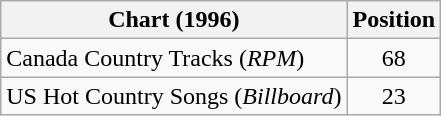<table class="wikitable sortable">
<tr>
<th scope="col">Chart (1996)</th>
<th scope="col">Position</th>
</tr>
<tr>
<td>Canada Country Tracks (<em>RPM</em>)</td>
<td align="center">68</td>
</tr>
<tr>
<td>US Hot Country Songs (<em>Billboard</em>)</td>
<td align="center">23</td>
</tr>
</table>
